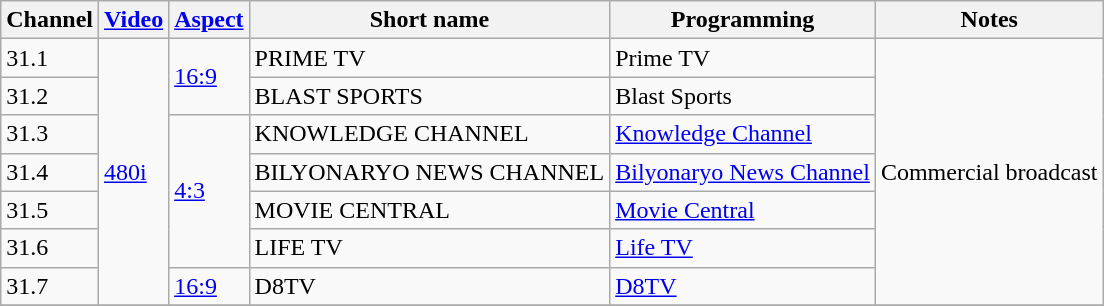<table class="wikitable">
<tr>
<th>Channel</th>
<th><a href='#'>Video</a></th>
<th><a href='#'>Aspect</a></th>
<th>Short name</th>
<th>Programming</th>
<th>Notes</th>
</tr>
<tr>
<td>31.1</td>
<td rowspan="7"><a href='#'>480i</a></td>
<td rowspan="2"><a href='#'>16:9</a></td>
<td>PRIME TV</td>
<td>Prime TV</td>
<td rowspan="7">Commercial broadcast</td>
</tr>
<tr>
<td>31.2</td>
<td>BLAST SPORTS</td>
<td>Blast Sports</td>
</tr>
<tr>
<td>31.3</td>
<td rowspan="4"><a href='#'>4:3</a></td>
<td>KNOWLEDGE CHANNEL</td>
<td><a href='#'>Knowledge Channel</a></td>
</tr>
<tr>
<td>31.4</td>
<td>BILYONARYO NEWS CHANNEL</td>
<td><a href='#'>Bilyonaryo News Channel</a></td>
</tr>
<tr>
<td>31.5</td>
<td>MOVIE CENTRAL</td>
<td><a href='#'>Movie Central</a></td>
</tr>
<tr>
<td>31.6</td>
<td>LIFE TV</td>
<td><a href='#'>Life TV</a></td>
</tr>
<tr>
<td>31.7</td>
<td><a href='#'>16:9</a></td>
<td>D8TV</td>
<td><a href='#'>D8TV</a></td>
</tr>
<tr>
</tr>
</table>
